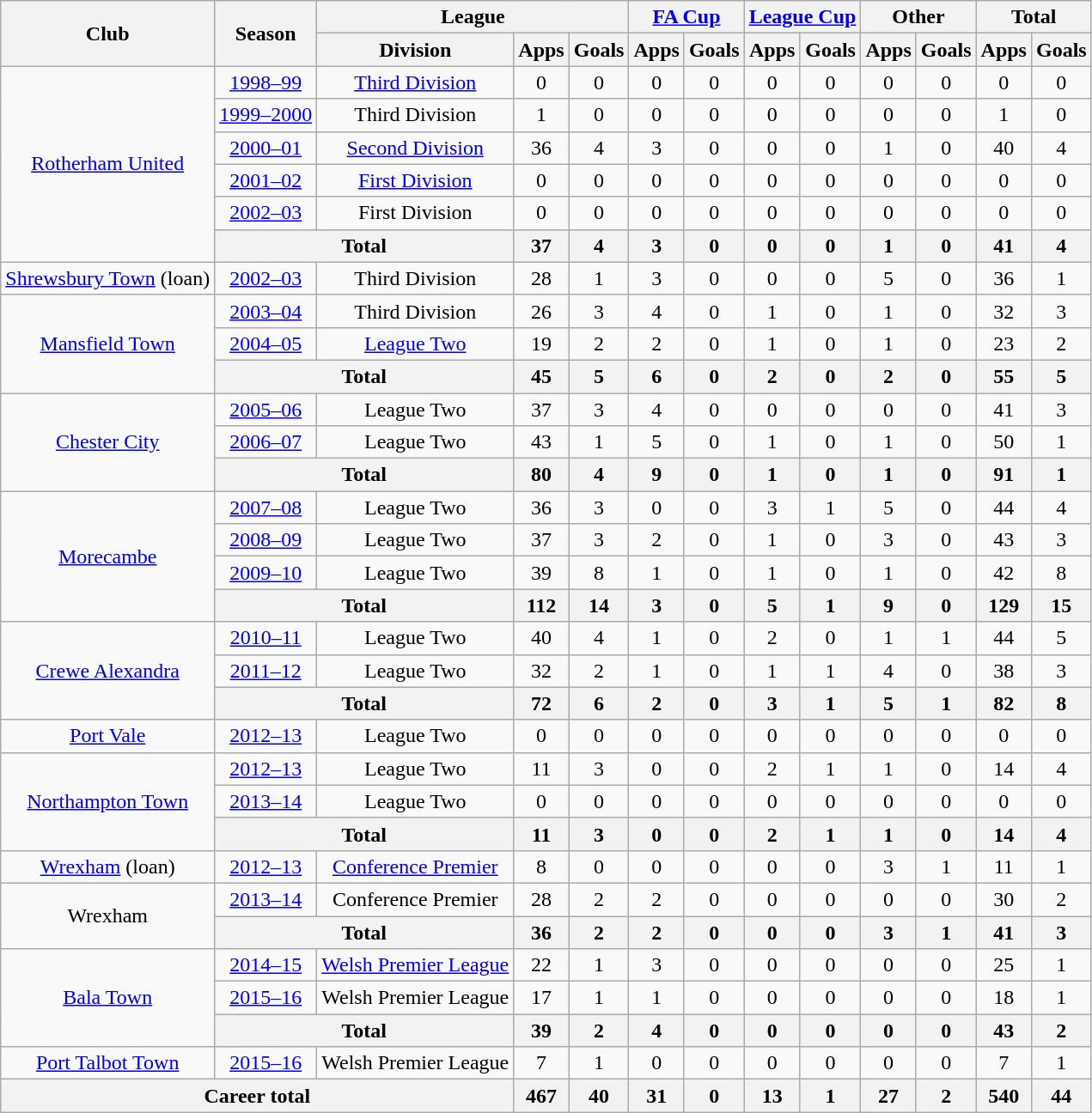<table class="wikitable" style="text-align:center">
<tr>
<th rowspan="2">Club</th>
<th rowspan="2">Season</th>
<th colspan="3">League</th>
<th colspan="2"><a href='#'>FA Cup</a></th>
<th colspan="2"><a href='#'>League Cup</a></th>
<th colspan="2">Other</th>
<th colspan="2">Total</th>
</tr>
<tr>
<th>Division</th>
<th>Apps</th>
<th>Goals</th>
<th>Apps</th>
<th>Goals</th>
<th>Apps</th>
<th>Goals</th>
<th>Apps</th>
<th>Goals</th>
<th>Apps</th>
<th>Goals</th>
</tr>
<tr>
<td rowspan="6"><a href='#'>Rotherham United</a></td>
<td><a href='#'>1998–99</a></td>
<td><a href='#'>Third Division</a></td>
<td>0</td>
<td>0</td>
<td>0</td>
<td>0</td>
<td>0</td>
<td>0</td>
<td>0</td>
<td>0</td>
<td>0</td>
<td>0</td>
</tr>
<tr>
<td><a href='#'>1999–2000</a></td>
<td>Third Division</td>
<td>1</td>
<td>0</td>
<td>0</td>
<td>0</td>
<td>0</td>
<td>0</td>
<td>0</td>
<td>0</td>
<td>1</td>
<td>0</td>
</tr>
<tr>
<td><a href='#'>2000–01</a></td>
<td><a href='#'>Second Division</a></td>
<td>36</td>
<td>4</td>
<td>3</td>
<td>0</td>
<td>0</td>
<td>0</td>
<td>1</td>
<td>0</td>
<td>40</td>
<td>4</td>
</tr>
<tr>
<td><a href='#'>2001–02</a></td>
<td><a href='#'>First Division</a></td>
<td>0</td>
<td>0</td>
<td>0</td>
<td>0</td>
<td>0</td>
<td>0</td>
<td>0</td>
<td>0</td>
<td>0</td>
<td>0</td>
</tr>
<tr>
<td><a href='#'>2002–03</a></td>
<td>First Division</td>
<td>0</td>
<td>0</td>
<td>0</td>
<td>0</td>
<td>0</td>
<td>0</td>
<td>0</td>
<td>0</td>
<td>0</td>
<td>0</td>
</tr>
<tr>
<th colspan="2">Total</th>
<th>37</th>
<th>4</th>
<th>3</th>
<th>0</th>
<th>0</th>
<th>0</th>
<th>1</th>
<th>0</th>
<th>41</th>
<th>4</th>
</tr>
<tr>
<td><a href='#'>Shrewsbury Town</a> (loan)</td>
<td><a href='#'>2002–03</a></td>
<td>Third Division</td>
<td>28</td>
<td>1</td>
<td>3</td>
<td>0</td>
<td>0</td>
<td>0</td>
<td>5</td>
<td>0</td>
<td>36</td>
<td>1</td>
</tr>
<tr>
<td rowspan="3"><a href='#'>Mansfield Town</a></td>
<td><a href='#'>2003–04</a></td>
<td>Third Division</td>
<td>26</td>
<td>3</td>
<td>4</td>
<td>0</td>
<td>1</td>
<td>0</td>
<td>1</td>
<td>0</td>
<td>32</td>
<td>3</td>
</tr>
<tr>
<td><a href='#'>2004–05</a></td>
<td><a href='#'>League Two</a></td>
<td>19</td>
<td>2</td>
<td>2</td>
<td>0</td>
<td>1</td>
<td>0</td>
<td>1</td>
<td>0</td>
<td>23</td>
<td>2</td>
</tr>
<tr>
<th colspan="2">Total</th>
<th>45</th>
<th>5</th>
<th>6</th>
<th>0</th>
<th>2</th>
<th>0</th>
<th>2</th>
<th>0</th>
<th>55</th>
<th>5</th>
</tr>
<tr>
<td rowspan="3"><a href='#'>Chester City</a></td>
<td><a href='#'>2005–06</a></td>
<td>League Two</td>
<td>37</td>
<td>3</td>
<td>4</td>
<td>0</td>
<td>0</td>
<td>0</td>
<td>0</td>
<td>0</td>
<td>41</td>
<td>3</td>
</tr>
<tr>
<td><a href='#'>2006–07</a></td>
<td>League Two</td>
<td>43</td>
<td>1</td>
<td>5</td>
<td>0</td>
<td>1</td>
<td>0</td>
<td>1</td>
<td>0</td>
<td>50</td>
<td>1</td>
</tr>
<tr>
<th colspan="2">Total</th>
<th>80</th>
<th>4</th>
<th>9</th>
<th>0</th>
<th>1</th>
<th>0</th>
<th>1</th>
<th>0</th>
<th>91</th>
<th>1</th>
</tr>
<tr>
<td rowspan="4"><a href='#'>Morecambe</a></td>
<td><a href='#'>2007–08</a></td>
<td>League Two</td>
<td>36</td>
<td>3</td>
<td>0</td>
<td>0</td>
<td>3</td>
<td>1</td>
<td>5</td>
<td>0</td>
<td>44</td>
<td>4</td>
</tr>
<tr>
<td><a href='#'>2008–09</a></td>
<td>League Two</td>
<td>37</td>
<td>3</td>
<td>2</td>
<td>0</td>
<td>1</td>
<td>0</td>
<td>3</td>
<td>0</td>
<td>43</td>
<td>3</td>
</tr>
<tr>
<td><a href='#'>2009–10</a></td>
<td>League Two</td>
<td>39</td>
<td>8</td>
<td>1</td>
<td>0</td>
<td>1</td>
<td>0</td>
<td>1</td>
<td>0</td>
<td>42</td>
<td>8</td>
</tr>
<tr>
<th colspan="2">Total</th>
<th>112</th>
<th>14</th>
<th>3</th>
<th>0</th>
<th>5</th>
<th>1</th>
<th>9</th>
<th>0</th>
<th>129</th>
<th>15</th>
</tr>
<tr>
<td rowspan="3"><a href='#'>Crewe Alexandra</a></td>
<td><a href='#'>2010–11</a></td>
<td>League Two</td>
<td>40</td>
<td>4</td>
<td>1</td>
<td>0</td>
<td>2</td>
<td>0</td>
<td>1</td>
<td>1</td>
<td>44</td>
<td>5</td>
</tr>
<tr>
<td><a href='#'>2011–12</a></td>
<td>League Two</td>
<td>32</td>
<td>2</td>
<td>1</td>
<td>0</td>
<td>1</td>
<td>1</td>
<td>4</td>
<td>0</td>
<td>38</td>
<td>3</td>
</tr>
<tr>
<th colspan="2">Total</th>
<th>72</th>
<th>6</th>
<th>2</th>
<th>0</th>
<th>3</th>
<th>1</th>
<th>5</th>
<th>1</th>
<th>82</th>
<th>8</th>
</tr>
<tr>
<td><a href='#'>Port Vale</a></td>
<td><a href='#'>2012–13</a></td>
<td>League Two</td>
<td>0</td>
<td>0</td>
<td>0</td>
<td>0</td>
<td>0</td>
<td>0</td>
<td>0</td>
<td>0</td>
<td>0</td>
<td>0</td>
</tr>
<tr>
<td rowspan="3"><a href='#'>Northampton Town</a></td>
<td><a href='#'>2012–13</a></td>
<td>League Two</td>
<td>11</td>
<td>3</td>
<td>0</td>
<td>0</td>
<td>2</td>
<td>1</td>
<td>1</td>
<td>0</td>
<td>14</td>
<td>4</td>
</tr>
<tr>
<td><a href='#'>2013–14</a></td>
<td>League Two</td>
<td>0</td>
<td>0</td>
<td>0</td>
<td>0</td>
<td>0</td>
<td>0</td>
<td>0</td>
<td>0</td>
<td>0</td>
<td>0</td>
</tr>
<tr>
<th colspan="2">Total</th>
<th>11</th>
<th>3</th>
<th>0</th>
<th>0</th>
<th>2</th>
<th>1</th>
<th>1</th>
<th>0</th>
<th>14</th>
<th>4</th>
</tr>
<tr>
<td><a href='#'>Wrexham</a> (loan)</td>
<td><a href='#'>2012–13</a></td>
<td><a href='#'>Conference Premier</a></td>
<td>8</td>
<td>0</td>
<td>0</td>
<td>0</td>
<td>0</td>
<td>0</td>
<td>3</td>
<td>1</td>
<td>11</td>
<td>1</td>
</tr>
<tr>
<td rowspan="2">Wrexham</td>
<td><a href='#'>2013–14</a></td>
<td>Conference Premier</td>
<td>28</td>
<td>2</td>
<td>2</td>
<td>0</td>
<td>0</td>
<td>0</td>
<td>0</td>
<td>0</td>
<td>30</td>
<td>2</td>
</tr>
<tr>
<th colspan="2">Total</th>
<th>36</th>
<th>2</th>
<th>2</th>
<th>0</th>
<th>0</th>
<th>0</th>
<th>3</th>
<th>1</th>
<th>41</th>
<th>3</th>
</tr>
<tr>
<td rowspan="3"><a href='#'>Bala Town</a></td>
<td><a href='#'>2014–15</a></td>
<td><a href='#'>Welsh Premier League</a></td>
<td>22</td>
<td>1</td>
<td>3</td>
<td>0</td>
<td>0</td>
<td>0</td>
<td>0</td>
<td>0</td>
<td>25</td>
<td>1</td>
</tr>
<tr>
<td><a href='#'>2015–16</a></td>
<td>Welsh Premier League</td>
<td>17</td>
<td>1</td>
<td>1</td>
<td>0</td>
<td>0</td>
<td>0</td>
<td>0</td>
<td>0</td>
<td>18</td>
<td>1</td>
</tr>
<tr>
<th colspan="2">Total</th>
<th>39</th>
<th>2</th>
<th>4</th>
<th>0</th>
<th>0</th>
<th>0</th>
<th>0</th>
<th>0</th>
<th>43</th>
<th>2</th>
</tr>
<tr>
<td><a href='#'>Port Talbot Town</a></td>
<td><a href='#'>2015–16</a></td>
<td>Welsh Premier League</td>
<td>7</td>
<td>1</td>
<td>0</td>
<td>0</td>
<td>0</td>
<td>0</td>
<td>0</td>
<td>0</td>
<td>7</td>
<td>1</td>
</tr>
<tr>
<th colspan="3">Career total</th>
<th>467</th>
<th>40</th>
<th>31</th>
<th>0</th>
<th>13</th>
<th>1</th>
<th>27</th>
<th>2</th>
<th>540</th>
<th>44</th>
</tr>
</table>
